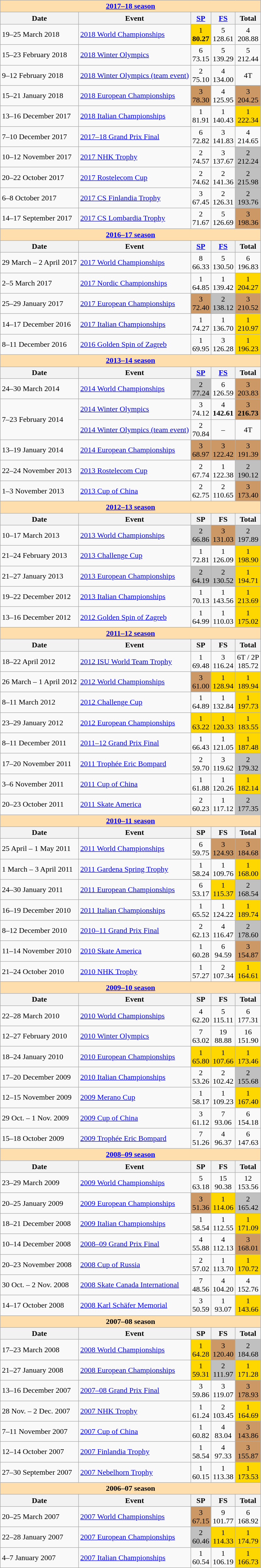<table class="wikitable">
<tr>
<th style="background-color: #ffdead;" colspan=5><a href='#'>2017–18 season</a></th>
</tr>
<tr>
<th>Date</th>
<th>Event</th>
<th><a href='#'>SP</a></th>
<th><a href='#'>FS</a></th>
<th>Total</th>
</tr>
<tr>
<td>19–25 March 2018</td>
<td><a href='#'>2018 World Championships</a></td>
<td align=center bgcolor=gold>1 <br> <strong>80.27</strong></td>
<td align=center>5 <br> 128.61</td>
<td align=center>4 <br> 208.88</td>
</tr>
<tr>
<td>15–23 February 2018</td>
<td><a href='#'>2018 Winter Olympics</a></td>
<td align=center>6 <br> 73.15</td>
<td align=center>5 <br> 139.29</td>
<td align=center>5 <br> 212.44</td>
</tr>
<tr>
<td>9–12 February 2018</td>
<td><a href='#'>2018 Winter Olympics (team event)</a></td>
<td align=center>2 <br> 75.10</td>
<td align=center>4 <br> 134.00</td>
<td align=center>4T</td>
</tr>
<tr>
<td>15–21 January 2018</td>
<td><a href='#'>2018 European Championships</a></td>
<td align=center bgcolor=#cc966>3 <br> 78.30</td>
<td align=center>4 <br> 125.95</td>
<td align=center bgcolor=#cc9966>3 <br> 204.25</td>
</tr>
<tr>
<td>13–16 December 2017</td>
<td><a href='#'>2018 Italian Championships</a></td>
<td align=center>1 <br> 81.91</td>
<td align=center>1 <br> 140.43</td>
<td align=center bgcolor=gold>1 <br> 222.34</td>
</tr>
<tr>
<td>7–10 December 2017</td>
<td><a href='#'>2017–18 Grand Prix Final</a></td>
<td align=center>6 <br> 72.82</td>
<td align=center>3 <br> 141.83</td>
<td align=center>4 <br> 214.65</td>
</tr>
<tr>
<td>10–12 November 2017</td>
<td><a href='#'>2017 NHK Trophy</a></td>
<td align=center>2 <br> 74.57</td>
<td align=center>3 <br> 137.67</td>
<td align=center bgcolor=silver>2 <br> 212.24</td>
</tr>
<tr>
<td>20–22 October 2017</td>
<td><a href='#'>2017 Rostelecom Cup</a></td>
<td align=center>2 <br> 74.62</td>
<td align=center>2 <br> 141.36</td>
<td align=center bgcolor=silver>2 <br> 215.98</td>
</tr>
<tr>
<td>6–8 October 2017</td>
<td><a href='#'>2017 CS Finlandia Trophy</a></td>
<td align=center>3 <br> 67.45</td>
<td align=center>2 <br> 126.31</td>
<td align=center bgcolor=silver>2 <br> 193.76</td>
</tr>
<tr>
<td>14–17 September 2017</td>
<td><a href='#'>2017 CS Lombardia Trophy</a></td>
<td align=center>2 <br> 71.67</td>
<td align=center>5 <br> 126.69</td>
<td align=center bgcolor=#cc9966>3 <br> 198.36</td>
</tr>
<tr>
<th style="background-color: #ffdead;" colspan=5><a href='#'>2016–17 season</a></th>
</tr>
<tr>
<th>Date</th>
<th>Event</th>
<th><a href='#'>SP</a></th>
<th><a href='#'>FS</a></th>
<th>Total</th>
</tr>
<tr>
<td>29 March – 2 April 2017</td>
<td><a href='#'>2017 World Championships</a></td>
<td align=center>8 <br> 66.33</td>
<td align=center>5 <br> 130.50</td>
<td align=center>6 <br> 196.83</td>
</tr>
<tr>
<td>2–5 March 2017</td>
<td><a href='#'>2017 Nordic Championships</a></td>
<td align=center>1 <br> 64.85</td>
<td align=center>1 <br> 139.42</td>
<td align=center bgcolor=gold>1 <br> 204.27</td>
</tr>
<tr>
<td>25–29 January 2017</td>
<td><a href='#'>2017 European Championships</a></td>
<td align=center bgcolor=#cc9966>3 <br> 72.40</td>
<td align=center bgcolor=silver>2 <br> 138.12</td>
<td align=center bgcolor=#cc9966>3 <br> 210.52</td>
</tr>
<tr>
<td>14–17 December 2016</td>
<td><a href='#'>2017 Italian Championships</a></td>
<td align=center>1 <br> 74.27</td>
<td align=center>1 <br> 136.70</td>
<td align=center bgcolor=gold>1 <br> 210.97</td>
</tr>
<tr>
<td>8–11 December 2016</td>
<td><a href='#'>2016 Golden Spin of Zagreb</a></td>
<td align=center>1 <br> 69.95</td>
<td align=center>3 <br> 126.28</td>
<td align=center bgcolor=gold>1 <br> 196.23</td>
</tr>
<tr>
<th style="background-color: #ffdead;" colspan=5><a href='#'>2013–14 season</a></th>
</tr>
<tr>
<th>Date</th>
<th>Event</th>
<th><a href='#'>SP</a></th>
<th><a href='#'>FS</a></th>
<th>Total</th>
</tr>
<tr>
<td>24–30 March 2014</td>
<td><a href='#'>2014 World Championships</a></td>
<td align=center bgcolor=silver>2 <br> 77.24</td>
<td align=center>6 <br> 126.59</td>
<td align=center bgcolor=#cc9966>3 <br> 203.83</td>
</tr>
<tr>
<td rowspan=2>7–23 February 2014</td>
<td><a href='#'>2014 Winter Olympics</a></td>
<td align=center>3 <br> 74.12</td>
<td align=center>4 <br> <strong>142.61</strong></td>
<td align=center bgcolor=#cc9966>3 <br> <strong>216.73</strong></td>
</tr>
<tr>
<td><a href='#'>2014 Winter Olympics (team event)</a></td>
<td align=center>2 <br> 70.84</td>
<td align=center>–</td>
<td align=center>4T</td>
</tr>
<tr>
<td>13–19 January 2014</td>
<td><a href='#'>2014 European Championships</a></td>
<td align=center bgcolor=#cc9966>3 <br> 68.97</td>
<td align=center bgcolor=#cc9966>3 <br> 122.42</td>
<td align=center bgcolor=#cc9966>3 <br> 191.39</td>
</tr>
<tr>
<td>22–24 November 2013</td>
<td><a href='#'>2013 Rostelecom Cup</a></td>
<td align=center>2 <br> 67.74</td>
<td align=center>1 <br> 122.38</td>
<td align=center bgcolor=silver>2 <br> 190.12</td>
</tr>
<tr>
<td>1–3 November 2013</td>
<td><a href='#'>2013 Cup of China</a></td>
<td align=center>2 <br> 62.75</td>
<td align=center>2 <br> 110.65</td>
<td align=center bgcolor=#cc9966>3 <br> 173.40</td>
</tr>
<tr>
<th style="background-color: #ffdead;" colspan=5><a href='#'>2012–13 season</a></th>
</tr>
<tr>
<th>Date</th>
<th>Event</th>
<th>SP</th>
<th>FS</th>
<th>Total</th>
</tr>
<tr>
<td>10–17 March 2013</td>
<td><a href='#'>2013 World Championships</a></td>
<td align=center bgcolor=silver>2 <br> 66.86</td>
<td align=center bgcolor=#cc9966>3 <br> 131.03</td>
<td align=center bgcolor=silver>2 <br> 197.89</td>
</tr>
<tr>
<td>21–24 February 2013</td>
<td><a href='#'>2013 Challenge Cup</a></td>
<td align=center>1 <br> 72.81</td>
<td align=center>1 <br> 126.09</td>
<td align=center bgcolor=gold>1 <br> 198.90</td>
</tr>
<tr>
<td>21–27 January 2013</td>
<td><a href='#'>2013 European Championships</a></td>
<td align=center bgcolor=silver>2 <br> 64.19</td>
<td align=center bgcolor=silver>2 <br> 130.52</td>
<td align=center bgcolor=gold>1 <br> 194.71</td>
</tr>
<tr>
<td>19–22 December 2012</td>
<td><a href='#'>2013 Italian Championships</a></td>
<td align=center>1 <br> 70.13</td>
<td align=center>1 <br> 143.56</td>
<td align=center bgcolor=gold>1 <br> 213.69</td>
</tr>
<tr>
<td>13–16 December 2012</td>
<td><a href='#'>2012 Golden Spin of Zagreb</a></td>
<td align=center>1 <br> 64.99</td>
<td align=center>1 <br> 110.03</td>
<td align=center bgcolor=gold>1 <br> 175.02</td>
</tr>
<tr>
<th style="background-color: #ffdead;" colspan=5><a href='#'>2011–12 season</a></th>
</tr>
<tr>
<th>Date</th>
<th>Event</th>
<th>SP</th>
<th>FS</th>
<th>Total</th>
</tr>
<tr>
<td>18–22 April 2012</td>
<td><a href='#'>2012 ISU World Team Trophy</a></td>
<td align=center>1 <br> 69.48</td>
<td align=center>3 <br> 116.24</td>
<td align=center>6T / 2P <br> 185.72</td>
</tr>
<tr>
<td>26 March – 1 April 2012</td>
<td><a href='#'>2012 World Championships</a></td>
<td align=center bgcolor=#cc9966>3 <br> 61.00</td>
<td align=center bgcolor=gold>1 <br> 128.94</td>
<td align=center bgcolor=gold>1 <br> 189.94</td>
</tr>
<tr>
<td>8–11 March 2012</td>
<td><a href='#'>2012 Challenge Cup</a></td>
<td align=center>1 <br> 64.89</td>
<td align=center>1 <br> 132.84</td>
<td align=center bgcolor=gold>1 <br> 197.73</td>
</tr>
<tr>
<td>23–29 January 2012</td>
<td><a href='#'>2012 European Championships</a></td>
<td align=center bgcolor=gold>1 <br> 63.22</td>
<td align=center bgcolor=gold>1 <br> 120.33</td>
<td align=center bgcolor=gold>1 <br> 183.55</td>
</tr>
<tr>
<td>8–11 December 2011</td>
<td><a href='#'>2011–12 Grand Prix Final</a></td>
<td align=center>1 <br> 66.43</td>
<td align=center>1 <br> 121.05</td>
<td align=center bgcolor=gold>1 <br> 187.48</td>
</tr>
<tr>
<td>17–20 November 2011</td>
<td><a href='#'>2011 Trophée Eric Bompard</a></td>
<td align=center>2 <br> 59.70</td>
<td align=center>3 <br> 119.62</td>
<td align=center bgcolor=silver>2 <br> 179.32</td>
</tr>
<tr>
<td>3–6 November 2011</td>
<td><a href='#'>2011 Cup of China</a></td>
<td align=center>1 <br> 61.88</td>
<td align=center>1 <br> 120.26</td>
<td align=center bgcolor=gold>1 <br> 182.14</td>
</tr>
<tr>
<td>20–23 October 2011</td>
<td><a href='#'>2011 Skate America</a></td>
<td align=center>2 <br> 60.23</td>
<td align=center>1 <br> 117.12</td>
<td align=center bgcolor=silver>2 <br> 177.35</td>
</tr>
<tr>
<th style="background-color: #ffdead;" colspan=5><a href='#'>2010–11 season</a></th>
</tr>
<tr>
<th>Date</th>
<th>Event</th>
<th>SP</th>
<th>FS</th>
<th>Total</th>
</tr>
<tr>
<td>25 April – 1 May 2011</td>
<td><a href='#'>2011 World Championships</a></td>
<td align=center>6 <br> 59.75</td>
<td align=center bgcolor=#cc9966>3 <br> 124.93</td>
<td align=center bgcolor=#cc9966>3 <br> 184.68</td>
</tr>
<tr>
<td>1 March – 3 April 2011</td>
<td><a href='#'>2011 Gardena Spring Trophy</a></td>
<td align=center>1 <br> 58.24</td>
<td align=center>1 <br> 109.76</td>
<td align=center bgcolor=gold>1 <br> 168.00</td>
</tr>
<tr>
<td>24–30 January 2011</td>
<td><a href='#'>2011 European Championships</a></td>
<td align=center>6 <br> 53.17</td>
<td align=center bgcolor=gold>1 <br> 115.37</td>
<td align=center bgcolor=silver>2 <br> 168.54</td>
</tr>
<tr>
<td>16–19 December 2010</td>
<td><a href='#'>2011 Italian Championships</a></td>
<td align=center>1 <br> 65.52</td>
<td align=center>1 <br> 124.22</td>
<td align=center bgcolor=gold>1 <br> 189.74</td>
</tr>
<tr>
<td>8–12 December 2010</td>
<td><a href='#'>2010–11 Grand Prix Final</a></td>
<td align=center>2 <br> 62.13</td>
<td align=center>4 <br> 116.47</td>
<td align=center bgcolor=silver>2 <br> 178.60</td>
</tr>
<tr>
<td>11–14 November 2010</td>
<td><a href='#'>2010 Skate America</a></td>
<td align=center>1 <br> 60.28</td>
<td align=center>6 <br> 94.59</td>
<td align=center bgcolor=#cc9966>3 <br> 154.87</td>
</tr>
<tr>
<td>21–24 October 2010</td>
<td><a href='#'>2010 NHK Trophy</a></td>
<td align=center>1 <br> 57.27</td>
<td align=center>2 <br> 107.34</td>
<td align=center bgcolor=gold>1 <br> 164.61</td>
</tr>
<tr>
<th style="background-color: #ffdead;" colspan=5><a href='#'>2009–10 season</a></th>
</tr>
<tr>
<th>Date</th>
<th>Event</th>
<th>SP</th>
<th>FS</th>
<th>Total</th>
</tr>
<tr>
<td>22–28 March 2010</td>
<td><a href='#'>2010 World Championships</a></td>
<td align=center>4 <br> 62.20</td>
<td align=center>5 <br> 115.11</td>
<td align=center>6 <br> 177.31</td>
</tr>
<tr>
<td>12–27 February 2010</td>
<td><a href='#'>2010 Winter Olympics</a></td>
<td align=center>7 <br> 63.02</td>
<td align=center>19 <br> 88.88</td>
<td align=center>16 <br> 151.90</td>
</tr>
<tr>
<td>18–24 January 2010</td>
<td><a href='#'>2010 European Championships</a></td>
<td align=center bgcolor=gold>1 <br> 65.80</td>
<td align=center bgcolor=gold>1 <br> 107.66</td>
<td align=center bgcolor=gold>1 <br> 173.46</td>
</tr>
<tr>
<td>17–20 December 2009</td>
<td><a href='#'>2010 Italian Championships</a></td>
<td align=center>2 <br> 53.26</td>
<td align=center>2 <br> 102.42</td>
<td align=center bgcolor=silver>2 <br> 155.68</td>
</tr>
<tr>
<td>12–15 November 2009</td>
<td><a href='#'>2009 Merano Cup</a></td>
<td align=center>1 <br> 58.17</td>
<td align=center>1 <br> 109.23</td>
<td align=center bgcolor=gold>1 <br> 167.40</td>
</tr>
<tr>
<td>29 Oct. – 1 Nov. 2009</td>
<td><a href='#'>2009 Cup of China</a></td>
<td align=center>3 <br> 61.12</td>
<td align=center>7 <br> 93.06</td>
<td align=center>6 <br> 154.18</td>
</tr>
<tr>
<td>15–18 October 2009</td>
<td><a href='#'>2009 Trophée Eric Bompard</a></td>
<td align=center>7 <br> 51.26</td>
<td align=center>4 <br> 96.37</td>
<td align=center>6 <br> 147.63</td>
</tr>
<tr>
<th style="background-color: #ffdead;" colspan=5><a href='#'>2008–09 season</a></th>
</tr>
<tr>
<th>Date</th>
<th>Event</th>
<th>SP</th>
<th>FS</th>
<th>Total</th>
</tr>
<tr>
<td>23–29 March 2009</td>
<td><a href='#'>2009 World Championships</a></td>
<td align=center>5 <br> 63.18</td>
<td align=center>15 <br> 90.38</td>
<td align=center>12 <br> 153.56</td>
</tr>
<tr>
<td>20–25 January 2009</td>
<td><a href='#'>2009 European Championships</a></td>
<td align=center bgcolor=#cc9966>3 <br> 51.36</td>
<td align=center bgcolor=gold>1 <br> 114.06</td>
<td align=center bgcolor=silver>2 <br> 165.42</td>
</tr>
<tr>
<td>18–21 December 2008</td>
<td><a href='#'>2009 Italian Championships</a></td>
<td align=center>1 <br> 58.54</td>
<td align=center>1 <br> 112.55</td>
<td align=center bgcolor=gold>1 <br> 171.09</td>
</tr>
<tr>
<td>10–14 December 2008</td>
<td><a href='#'>2008–09 Grand Prix Final</a></td>
<td align=center>4 <br> 55.88</td>
<td align=center>4 <br> 112.13</td>
<td align=center bgcolor=#cc9966>3 <br> 168.01</td>
</tr>
<tr>
<td>20–23 November 2008</td>
<td><a href='#'>2008 Cup of Russia</a></td>
<td align=center>2 <br> 57.02</td>
<td align=center>1 <br> 113.70</td>
<td align=center bgcolor=gold>1 <br> 170.72</td>
</tr>
<tr>
<td>30 Oct. – 2 Nov. 2008</td>
<td><a href='#'>2008 Skate Canada International</a></td>
<td align=center>7 <br> 48.56</td>
<td align=center>4 <br> 104.20</td>
<td align=center>4 <br> 152.76</td>
</tr>
<tr>
<td>14–17 October 2008</td>
<td><a href='#'>2008 Karl Schäfer Memorial</a></td>
<td align=center>3 <br> 50.59</td>
<td align=center>1 <br> 93.07</td>
<td align=center bgcolor=gold>1 <br> 143.66</td>
</tr>
<tr>
<th style="background-color: #ffdead;" colspan=5>2007–08 season</th>
</tr>
<tr>
<th>Date</th>
<th>Event</th>
<th>SP</th>
<th>FS</th>
<th>Total</th>
</tr>
<tr>
<td>17–23 March 2008</td>
<td><a href='#'>2008 World Championships</a></td>
<td align=center bgcolor=gold>1 <br> 64.28</td>
<td align=center bgcolor=#cc9966>3 <br> 120.40</td>
<td align=center bgcolor=silver>2 <br> 184.68</td>
</tr>
<tr>
<td>21–27 January 2008</td>
<td><a href='#'>2008 European Championships</a></td>
<td align=center bgcolor=gold>1 <br> 59.31</td>
<td align=center bgcolor=silver>2 <br> 111.97</td>
<td align=center bgcolor=gold>1 <br> 171.28</td>
</tr>
<tr>
<td>13–16 December 2007</td>
<td><a href='#'>2007–08 Grand Prix Final</a></td>
<td align=center>3 <br> 59.86</td>
<td align=center>3 <br> 119.07</td>
<td align=center bgcolor=#cc9966>3 <br> 178.93</td>
</tr>
<tr>
<td>28 Nov. – 2 Dec. 2007</td>
<td><a href='#'>2007 NHK Trophy</a></td>
<td align=center>1 <br> 61.24</td>
<td align=center>2 <br> 103.45</td>
<td align=center bgcolor=gold>1 <br> 164.69</td>
</tr>
<tr>
<td>7–11 November 2007</td>
<td><a href='#'>2007 Cup of China</a></td>
<td align=center>1 <br> 60.82</td>
<td align=center>4 <br> 83.04</td>
<td align=center bgcolor=#cc9966>3 <br> 143.86</td>
</tr>
<tr>
<td>12–14 October 2007</td>
<td><a href='#'>2007 Finlandia Trophy</a></td>
<td align=center>1 <br> 58.54</td>
<td align=center>4 <br> 97.33</td>
<td align=center bgcolor=#cc9966>3 <br> 155.87</td>
</tr>
<tr>
<td>27–30 September 2007</td>
<td><a href='#'>2007 Nebelhorn Trophy</a></td>
<td align=center>1 <br> 60.15</td>
<td align=center>1 <br> 113.38</td>
<td align=center bgcolor=gold>1 <br> 173.53</td>
</tr>
<tr>
<th style="background-color: #ffdead;" colspan=5>2006–07 season</th>
</tr>
<tr>
<th>Date</th>
<th>Event</th>
<th>SP</th>
<th>FS</th>
<th>Total</th>
</tr>
<tr>
<td>20–25 March 2007</td>
<td><a href='#'>2007 World Championships</a></td>
<td align=center bgcolor=#cc9966>3 <br> 67.15</td>
<td align=center>9 <br> 101.77</td>
<td align=center>6 <br> 168.92</td>
</tr>
<tr>
<td>22–28 January 2007</td>
<td><a href='#'>2007 European Championships</a></td>
<td align=center bgcolor=silver>2 <br> 60.46</td>
<td align=center bgcolor=gold>1 <br> 114.33</td>
<td align=center bgcolor=gold>1 <br> 174.79</td>
</tr>
<tr>
<td>4–7 January 2007</td>
<td><a href='#'>2007 Italian Championships</a></td>
<td align=center>1 <br> 60.54</td>
<td align=center>1 <br> 106.19</td>
<td align=center bgcolor=gold>1 <br> 166.73</td>
</tr>
</table>
